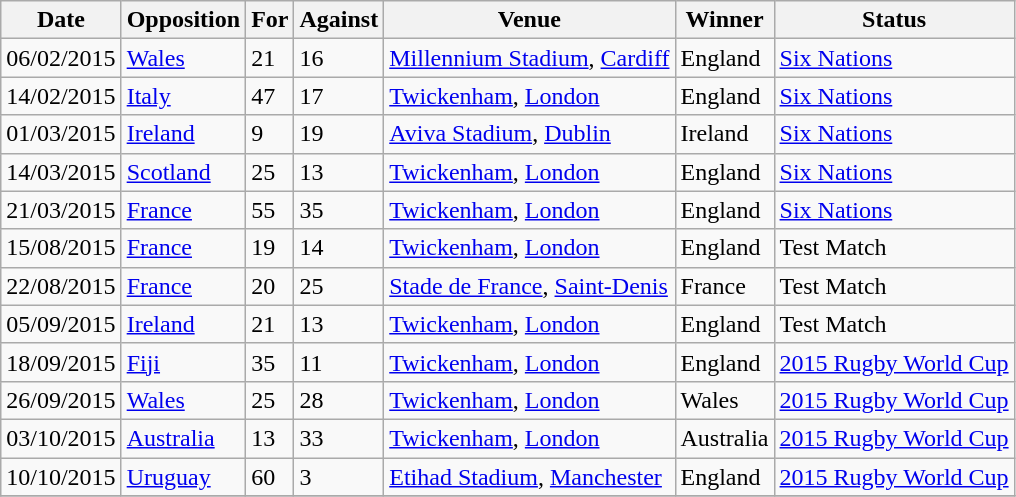<table class="wikitable sortable">
<tr>
<th>Date</th>
<th>Opposition</th>
<th>For</th>
<th>Against</th>
<th>Venue</th>
<th>Winner</th>
<th>Status</th>
</tr>
<tr>
<td>06/02/2015</td>
<td><a href='#'>Wales</a></td>
<td>21</td>
<td>16</td>
<td><a href='#'>Millennium Stadium</a>, <a href='#'>Cardiff</a></td>
<td>England</td>
<td><a href='#'>Six Nations</a></td>
</tr>
<tr>
<td>14/02/2015</td>
<td><a href='#'>Italy</a></td>
<td>47</td>
<td>17</td>
<td><a href='#'>Twickenham</a>, <a href='#'>London</a></td>
<td>England</td>
<td><a href='#'>Six Nations</a></td>
</tr>
<tr>
<td>01/03/2015</td>
<td><a href='#'>Ireland</a></td>
<td>9</td>
<td>19</td>
<td><a href='#'>Aviva Stadium</a>, <a href='#'>Dublin</a></td>
<td>Ireland</td>
<td><a href='#'>Six Nations</a></td>
</tr>
<tr>
<td>14/03/2015</td>
<td><a href='#'>Scotland</a></td>
<td>25</td>
<td>13</td>
<td><a href='#'>Twickenham</a>, <a href='#'>London</a></td>
<td>England</td>
<td><a href='#'>Six Nations</a></td>
</tr>
<tr>
<td>21/03/2015</td>
<td><a href='#'>France</a></td>
<td>55</td>
<td>35</td>
<td><a href='#'>Twickenham</a>, <a href='#'>London</a></td>
<td>England</td>
<td><a href='#'>Six Nations</a></td>
</tr>
<tr>
<td>15/08/2015</td>
<td><a href='#'>France</a></td>
<td>19</td>
<td>14</td>
<td><a href='#'>Twickenham</a>, <a href='#'>London</a></td>
<td>England</td>
<td>Test Match</td>
</tr>
<tr>
<td>22/08/2015</td>
<td><a href='#'>France</a></td>
<td>20</td>
<td>25</td>
<td><a href='#'>Stade de France</a>, <a href='#'>Saint-Denis</a></td>
<td>France</td>
<td>Test Match</td>
</tr>
<tr>
<td>05/09/2015</td>
<td><a href='#'>Ireland</a></td>
<td>21</td>
<td>13</td>
<td><a href='#'>Twickenham</a>, <a href='#'>London</a></td>
<td>England</td>
<td>Test Match</td>
</tr>
<tr>
<td>18/09/2015</td>
<td><a href='#'>Fiji</a></td>
<td>35</td>
<td>11</td>
<td><a href='#'>Twickenham</a>, <a href='#'>London</a></td>
<td>England</td>
<td><a href='#'>2015 Rugby World Cup</a></td>
</tr>
<tr>
<td>26/09/2015</td>
<td><a href='#'>Wales</a></td>
<td>25</td>
<td>28</td>
<td><a href='#'>Twickenham</a>, <a href='#'>London</a></td>
<td>Wales</td>
<td><a href='#'>2015 Rugby World Cup</a></td>
</tr>
<tr>
<td>03/10/2015</td>
<td><a href='#'>Australia</a></td>
<td>13</td>
<td>33</td>
<td><a href='#'>Twickenham</a>, <a href='#'>London</a></td>
<td>Australia</td>
<td><a href='#'>2015 Rugby World Cup</a></td>
</tr>
<tr>
<td>10/10/2015</td>
<td><a href='#'>Uruguay</a></td>
<td>60</td>
<td>3</td>
<td><a href='#'>Etihad Stadium</a>, <a href='#'>Manchester</a></td>
<td>England</td>
<td><a href='#'>2015 Rugby World Cup</a></td>
</tr>
<tr>
</tr>
</table>
